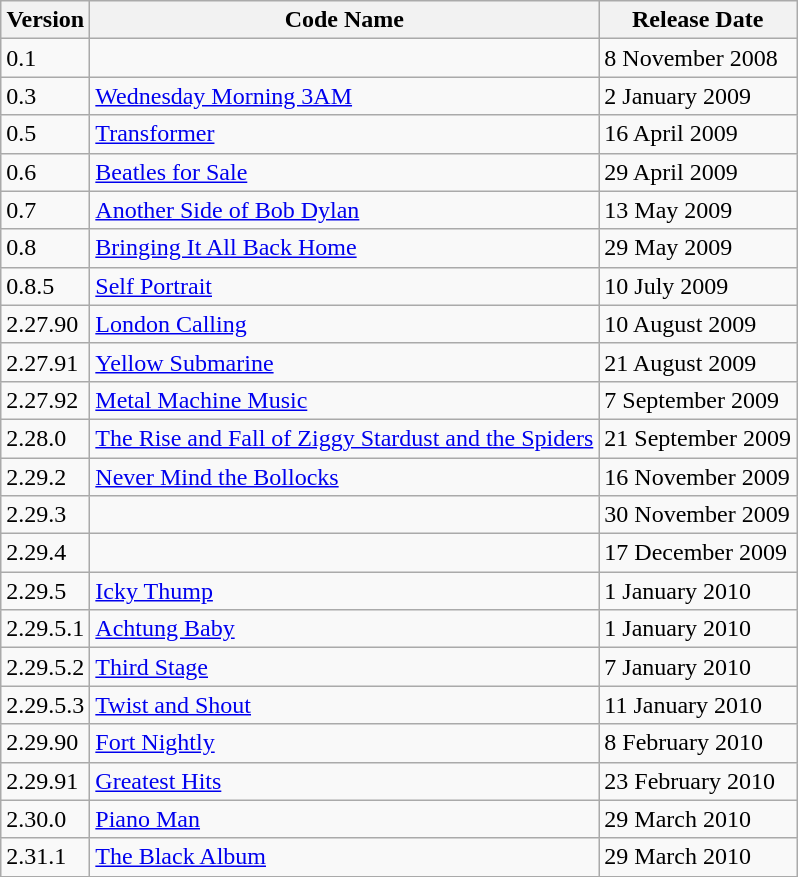<table class="wikitable">
<tr>
<th>Version</th>
<th>Code Name</th>
<th>Release Date</th>
</tr>
<tr -->
<td>0.1</td>
<td></td>
<td>8 November 2008</td>
</tr>
<tr -->
<td>0.3</td>
<td><a href='#'>Wednesday Morning 3AM</a></td>
<td>2 January 2009</td>
</tr>
<tr -->
<td>0.5</td>
<td><a href='#'>Transformer</a></td>
<td>16 April 2009</td>
</tr>
<tr -->
<td>0.6</td>
<td><a href='#'>Beatles for Sale</a></td>
<td>29 April 2009</td>
</tr>
<tr -->
<td>0.7</td>
<td><a href='#'>Another Side of Bob Dylan</a></td>
<td>13 May 2009</td>
</tr>
<tr -->
<td>0.8</td>
<td><a href='#'>Bringing It All Back Home</a></td>
<td>29 May 2009</td>
</tr>
<tr -->
<td>0.8.5</td>
<td><a href='#'>Self Portrait</a></td>
<td>10 July 2009</td>
</tr>
<tr -->
<td>2.27.90</td>
<td><a href='#'>London Calling</a></td>
<td>10 August 2009</td>
</tr>
<tr -->
<td>2.27.91</td>
<td><a href='#'>Yellow Submarine</a></td>
<td>21 August 2009</td>
</tr>
<tr -->
<td>2.27.92</td>
<td><a href='#'>Metal Machine Music</a></td>
<td>7 September 2009</td>
</tr>
<tr -->
<td>2.28.0</td>
<td><a href='#'>The Rise and Fall of Ziggy Stardust and the Spiders</a></td>
<td>21 September 2009</td>
</tr>
<tr -->
<td>2.29.2</td>
<td><a href='#'>Never Mind the Bollocks</a></td>
<td>16 November 2009</td>
</tr>
<tr -->
<td>2.29.3</td>
<td></td>
<td>30 November 2009</td>
</tr>
<tr -->
<td>2.29.4</td>
<td></td>
<td>17 December 2009</td>
</tr>
<tr -->
<td>2.29.5</td>
<td><a href='#'>Icky Thump</a></td>
<td>1 January 2010</td>
</tr>
<tr -->
<td>2.29.5.1</td>
<td><a href='#'>Achtung Baby</a></td>
<td>1 January 2010</td>
</tr>
<tr -->
<td>2.29.5.2</td>
<td><a href='#'>Third Stage</a></td>
<td>7 January 2010</td>
</tr>
<tr -->
<td>2.29.5.3</td>
<td><a href='#'>Twist and Shout</a></td>
<td>11 January 2010</td>
</tr>
<tr -->
<td>2.29.90</td>
<td><a href='#'>Fort Nightly</a></td>
<td>8 February 2010</td>
</tr>
<tr -->
<td>2.29.91</td>
<td><a href='#'>Greatest Hits</a></td>
<td>23 February 2010</td>
</tr>
<tr -->
<td>2.30.0</td>
<td><a href='#'>Piano Man</a></td>
<td>29 March 2010</td>
</tr>
<tr -->
<td>2.31.1</td>
<td><a href='#'>The Black Album</a></td>
<td>29 March 2010</td>
</tr>
<tr -->
</tr>
</table>
